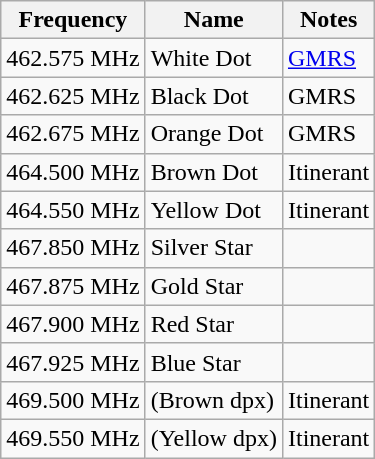<table class="wikitable sortable">
<tr>
<th>Frequency</th>
<th>Name</th>
<th>Notes</th>
</tr>
<tr>
<td>462.575 MHz</td>
<td>White Dot</td>
<td><a href='#'>GMRS</a></td>
</tr>
<tr>
<td>462.625 MHz</td>
<td>Black Dot</td>
<td>GMRS</td>
</tr>
<tr>
<td>462.675 MHz</td>
<td>Orange Dot</td>
<td>GMRS</td>
</tr>
<tr>
<td>464.500 MHz</td>
<td>Brown Dot</td>
<td>Itinerant</td>
</tr>
<tr>
<td>464.550 MHz</td>
<td>Yellow Dot</td>
<td>Itinerant</td>
</tr>
<tr>
<td>467.850 MHz</td>
<td>Silver Star</td>
<td></td>
</tr>
<tr>
<td>467.875 MHz</td>
<td>Gold Star</td>
<td></td>
</tr>
<tr>
<td>467.900 MHz</td>
<td>Red Star</td>
<td></td>
</tr>
<tr>
<td>467.925 MHz</td>
<td>Blue Star</td>
<td></td>
</tr>
<tr>
<td>469.500 MHz</td>
<td>(Brown dpx)</td>
<td>Itinerant</td>
</tr>
<tr>
<td>469.550 MHz</td>
<td>(Yellow dpx)</td>
<td>Itinerant</td>
</tr>
</table>
